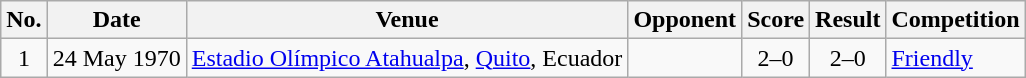<table class="wikitable sortable">
<tr>
<th scope="col">No.</th>
<th scope="col">Date</th>
<th scope="col">Venue</th>
<th scope="col">Opponent</th>
<th scope="col">Score</th>
<th scope="col">Result</th>
<th scope="col">Competition</th>
</tr>
<tr>
<td align="center">1</td>
<td>24 May 1970</td>
<td><a href='#'>Estadio Olímpico Atahualpa</a>, <a href='#'>Quito</a>, Ecuador</td>
<td></td>
<td align="center">2–0</td>
<td align="center">2–0</td>
<td><a href='#'>Friendly</a></td>
</tr>
</table>
